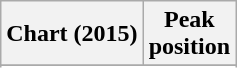<table class="wikitable sortable plainrowheaders">
<tr>
<th scope="col">Chart  (2015)</th>
<th scope="col">Peak<br>position</th>
</tr>
<tr>
</tr>
<tr>
</tr>
</table>
